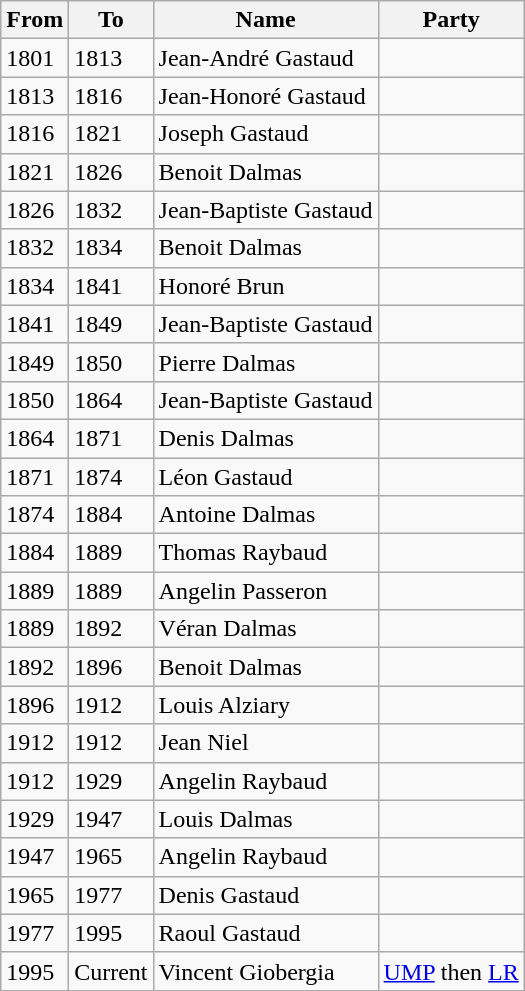<table class="wikitable">
<tr>
<th>From</th>
<th>To</th>
<th>Name</th>
<th>Party</th>
</tr>
<tr>
<td>1801</td>
<td>1813</td>
<td>Jean-André Gastaud</td>
<td></td>
</tr>
<tr>
<td>1813</td>
<td>1816</td>
<td>Jean-Honoré Gastaud</td>
<td></td>
</tr>
<tr>
<td>1816</td>
<td>1821</td>
<td>Joseph Gastaud</td>
<td></td>
</tr>
<tr>
<td>1821</td>
<td>1826</td>
<td>Benoit Dalmas</td>
<td></td>
</tr>
<tr>
<td>1826</td>
<td>1832</td>
<td>Jean-Baptiste Gastaud</td>
<td></td>
</tr>
<tr>
<td>1832</td>
<td>1834</td>
<td>Benoit Dalmas</td>
<td></td>
</tr>
<tr>
<td>1834</td>
<td>1841</td>
<td>Honoré Brun</td>
<td></td>
</tr>
<tr>
<td>1841</td>
<td>1849</td>
<td>Jean-Baptiste Gastaud</td>
<td></td>
</tr>
<tr>
<td>1849</td>
<td>1850</td>
<td>Pierre Dalmas</td>
<td></td>
</tr>
<tr>
<td>1850</td>
<td>1864</td>
<td>Jean-Baptiste Gastaud</td>
<td></td>
</tr>
<tr>
<td>1864</td>
<td>1871</td>
<td>Denis Dalmas</td>
<td></td>
</tr>
<tr>
<td>1871</td>
<td>1874</td>
<td>Léon Gastaud</td>
<td></td>
</tr>
<tr>
<td>1874</td>
<td>1884</td>
<td>Antoine Dalmas</td>
<td></td>
</tr>
<tr>
<td>1884</td>
<td>1889</td>
<td>Thomas Raybaud</td>
<td></td>
</tr>
<tr>
<td>1889</td>
<td>1889</td>
<td>Angelin Passeron</td>
<td></td>
</tr>
<tr>
<td>1889</td>
<td>1892</td>
<td>Véran Dalmas</td>
<td></td>
</tr>
<tr>
<td>1892</td>
<td>1896</td>
<td>Benoit Dalmas</td>
<td></td>
</tr>
<tr>
<td>1896</td>
<td>1912</td>
<td>Louis Alziary</td>
<td></td>
</tr>
<tr>
<td>1912</td>
<td>1912</td>
<td>Jean Niel</td>
<td></td>
</tr>
<tr>
<td>1912</td>
<td>1929</td>
<td>Angelin Raybaud</td>
<td></td>
</tr>
<tr>
<td>1929</td>
<td>1947</td>
<td>Louis Dalmas</td>
<td></td>
</tr>
<tr>
<td>1947</td>
<td>1965</td>
<td>Angelin Raybaud</td>
<td></td>
</tr>
<tr>
<td>1965</td>
<td>1977</td>
<td>Denis Gastaud</td>
<td></td>
</tr>
<tr>
<td>1977</td>
<td>1995</td>
<td>Raoul Gastaud</td>
<td></td>
</tr>
<tr>
<td>1995</td>
<td>Current</td>
<td>Vincent Giobergia</td>
<td><a href='#'>UMP</a> then <a href='#'>LR</a></td>
</tr>
</table>
